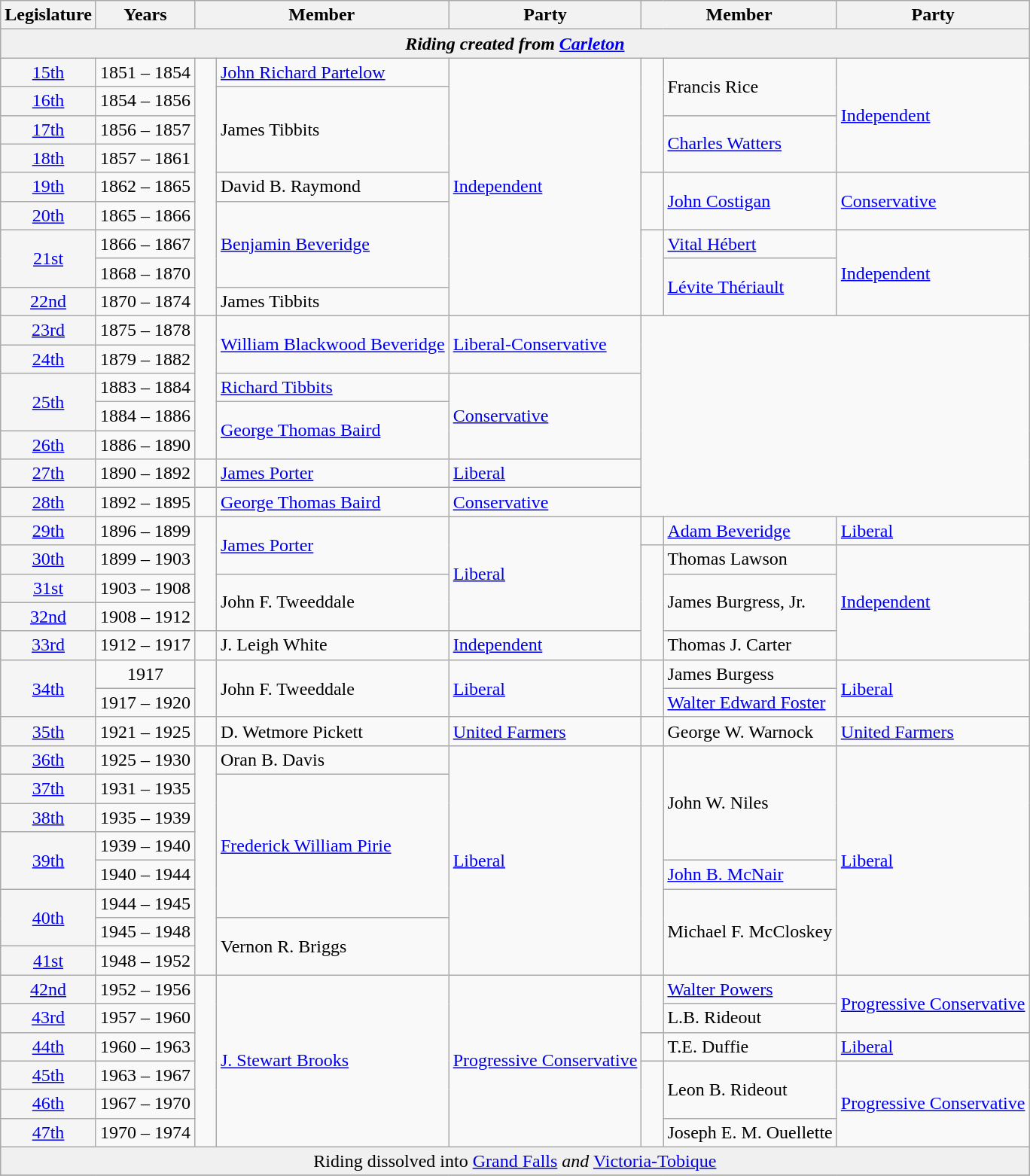<table class="wikitable">
<tr>
<th>Legislature</th>
<th style="width: 80px;">Years</th>
<th colspan="2">Member</th>
<th>Party</th>
<th colspan="2">Member</th>
<th>Party</th>
</tr>
<tr>
<td bgcolor="#F0F0F0" colspan="8" align="center"><strong><em>Riding created from<em> <a href='#'>Carleton</a><strong></td>
</tr>
<tr>
<td bgcolor="whitesmoke" align="center"><a href='#'>15th</a></td>
<td>1851 – 1854</td>
<td rowspan="9" >   </td>
<td><a href='#'>John Richard Partelow</a></td>
<td rowspan="9"><a href='#'>Independent</a></td>
<td rowspan="4" >   </td>
<td rowspan="2">Francis Rice</td>
<td rowspan="4"><a href='#'>Independent</a></td>
</tr>
<tr>
<td bgcolor="whitesmoke" align="center"><a href='#'>16th</a></td>
<td>1854 – 1856</td>
<td rowspan="3">James Tibbits</td>
</tr>
<tr>
<td bgcolor="whitesmoke" align="center"><a href='#'>17th</a></td>
<td>1856 – 1857</td>
<td rowspan="2"><a href='#'>Charles Watters</a></td>
</tr>
<tr>
<td bgcolor="whitesmoke" align="center"><a href='#'>18th</a></td>
<td>1857 – 1861</td>
</tr>
<tr>
<td bgcolor="whitesmoke" align="center"><a href='#'>19th</a></td>
<td>1862 – 1865</td>
<td>David B. Raymond</td>
<td rowspan="2" >   </td>
<td rowspan="2"><a href='#'>John Costigan</a></td>
<td rowspan="2"><a href='#'>Conservative</a></td>
</tr>
<tr>
<td bgcolor="whitesmoke" align="center"><a href='#'>20th</a></td>
<td>1865 – 1866</td>
<td rowspan="3"><a href='#'>Benjamin Beveridge</a></td>
</tr>
<tr>
<td bgcolor="whitesmoke" align="center" rowspan="2"><a href='#'>21st</a></td>
<td>1866 – 1867</td>
<td rowspan="3" >   </td>
<td><a href='#'>Vital Hébert</a></td>
<td rowspan="3"><a href='#'>Independent</a></td>
</tr>
<tr>
<td>1868 – 1870</td>
<td rowspan="2"><a href='#'>Lévite Thériault</a></td>
</tr>
<tr>
<td bgcolor="whitesmoke" align="center"><a href='#'>22nd</a></td>
<td>1870 – 1874</td>
<td>James Tibbits</td>
</tr>
<tr>
<td bgcolor="whitesmoke" align="center"><a href='#'>23rd</a></td>
<td>1875 – 1878</td>
<td rowspan="5" >   </td>
<td rowspan="2"><a href='#'>William Blackwood Beveridge</a></td>
<td rowspan="2"><a href='#'>Liberal-Conservative</a></td>
</tr>
<tr>
<td bgcolor="whitesmoke" align="center"><a href='#'>24th</a></td>
<td>1879 – 1882</td>
</tr>
<tr>
<td bgcolor="whitesmoke" align="center" rowspan="2"><a href='#'>25th</a></td>
<td>1883 – 1884</td>
<td><a href='#'>Richard Tibbits</a></td>
<td rowspan="3"><a href='#'>Conservative</a></td>
</tr>
<tr>
<td>1884 – 1886</td>
<td rowspan="2"><a href='#'>George Thomas Baird</a></td>
</tr>
<tr>
<td bgcolor="whitesmoke" align="center"><a href='#'>26th</a></td>
<td>1886 – 1890</td>
</tr>
<tr>
<td bgcolor="whitesmoke" align="center"><a href='#'>27th</a></td>
<td>1890 – 1892</td>
<td>   </td>
<td><a href='#'>James Porter</a></td>
<td><a href='#'>Liberal</a></td>
</tr>
<tr>
<td bgcolor="whitesmoke" align="center"><a href='#'>28th</a></td>
<td>1892 – 1895</td>
<td>   </td>
<td><a href='#'>George Thomas Baird</a></td>
<td><a href='#'>Conservative</a></td>
</tr>
<tr>
<td bgcolor="whitesmoke" align="center"><a href='#'>29th</a></td>
<td>1896 – 1899</td>
<td rowspan="4" >   </td>
<td rowspan="2"><a href='#'>James Porter</a></td>
<td rowspan="4"><a href='#'>Liberal</a></td>
<td>   </td>
<td><a href='#'>Adam Beveridge</a></td>
<td><a href='#'>Liberal</a></td>
</tr>
<tr>
<td bgcolor="whitesmoke" align="center"><a href='#'>30th</a></td>
<td>1899 – 1903</td>
<td rowspan="4" >   </td>
<td>Thomas Lawson</td>
<td rowspan="4"><a href='#'>Independent</a></td>
</tr>
<tr>
<td bgcolor="whitesmoke" align="center"><a href='#'>31st</a></td>
<td>1903 – 1908</td>
<td rowspan="2">John F. Tweeddale</td>
<td rowspan="2">James Burgress, Jr.</td>
</tr>
<tr>
<td bgcolor="whitesmoke" align="center"><a href='#'>32nd</a></td>
<td>1908 – 1912</td>
</tr>
<tr>
<td bgcolor="whitesmoke" align="center"><a href='#'>33rd</a></td>
<td>1912 – 1917</td>
<td>   </td>
<td>J. Leigh White</td>
<td><a href='#'>Independent</a></td>
<td>Thomas J. Carter</td>
</tr>
<tr>
<td bgcolor="whitesmoke" align="center" rowspan="2"><a href='#'>34th</a></td>
<td align="center">1917</td>
<td rowspan="2" >   </td>
<td rowspan="2">John F. Tweeddale</td>
<td rowspan="2"><a href='#'>Liberal</a></td>
<td rowspan="2" >   </td>
<td>James Burgess</td>
<td rowspan="2"><a href='#'>Liberal</a></td>
</tr>
<tr>
<td>1917 – 1920</td>
<td><a href='#'>Walter Edward Foster</a></td>
</tr>
<tr>
<td bgcolor="whitesmoke" align="center"><a href='#'>35th</a></td>
<td>1921 – 1925</td>
<td>   </td>
<td>D. Wetmore Pickett</td>
<td><a href='#'>United Farmers</a></td>
<td>   </td>
<td>George W. Warnock</td>
<td><a href='#'>United Farmers</a></td>
</tr>
<tr>
<td bgcolor="whitesmoke" align="center"><a href='#'>36th</a></td>
<td>1925 – 1930</td>
<td rowspan="8" >   </td>
<td>Oran B. Davis</td>
<td rowspan="8"><a href='#'>Liberal</a></td>
<td rowspan="8" >   </td>
<td rowspan="4">John W. Niles</td>
<td rowspan="8"><a href='#'>Liberal</a></td>
</tr>
<tr>
<td bgcolor="whitesmoke" align="center"><a href='#'>37th</a></td>
<td>1931 – 1935</td>
<td rowspan="5"><a href='#'>Frederick William Pirie</a></td>
</tr>
<tr>
<td bgcolor="whitesmoke" align="center"><a href='#'>38th</a></td>
<td>1935 – 1939</td>
</tr>
<tr>
<td bgcolor="whitesmoke" align="center" rowspan="2"><a href='#'>39th</a></td>
<td>1939 – 1940</td>
</tr>
<tr>
<td>1940 – 1944</td>
<td><a href='#'>John B. McNair</a></td>
</tr>
<tr>
<td bgcolor="whitesmoke" align="center" rowspan="2"><a href='#'>40th</a></td>
<td>1944 – 1945</td>
<td rowspan="3">Michael F. McCloskey</td>
</tr>
<tr>
<td>1945 – 1948</td>
<td rowspan="2">Vernon R. Briggs</td>
</tr>
<tr>
<td bgcolor="whitesmoke" align="center"><a href='#'>41st</a></td>
<td>1948 – 1952</td>
</tr>
<tr>
<td bgcolor="whitesmoke" align="center"><a href='#'>42nd</a></td>
<td>1952 – 1956</td>
<td rowspan="6" >   </td>
<td rowspan="6"><a href='#'>J. Stewart Brooks</a></td>
<td rowspan="6"><a href='#'>Progressive Conservative</a></td>
<td rowspan="2" >   </td>
<td><a href='#'>Walter Powers</a></td>
<td rowspan="2"><a href='#'>Progressive Conservative</a></td>
</tr>
<tr>
<td bgcolor="whitesmoke" align="center"><a href='#'>43rd</a></td>
<td>1957 – 1960</td>
<td>L.B. Rideout</td>
</tr>
<tr>
<td bgcolor="whitesmoke" align="center"><a href='#'>44th</a></td>
<td>1960 – 1963</td>
<td>   </td>
<td>T.E. Duffie</td>
<td><a href='#'>Liberal</a></td>
</tr>
<tr>
<td bgcolor="whitesmoke" align="center"><a href='#'>45th</a></td>
<td>1963 – 1967</td>
<td rowspan="3" >   </td>
<td rowspan="2">Leon B. Rideout</td>
<td rowspan="3"><a href='#'>Progressive Conservative</a></td>
</tr>
<tr>
<td bgcolor="whitesmoke" align="center"><a href='#'>46th</a></td>
<td>1967 – 1970</td>
</tr>
<tr>
<td bgcolor="whitesmoke" align="center"><a href='#'>47th</a></td>
<td>1970 – 1974</td>
<td>Joseph E. M. Ouellette</td>
</tr>
<tr>
<td bgcolor="#F0F0F0" colspan="8" align="center"></em></strong>Riding dissolved into</em> <a href='#'>Grand Falls</a> <em>and</em> <a href='#'>Victoria-Tobique</a></strong></td>
</tr>
<tr>
</tr>
</table>
